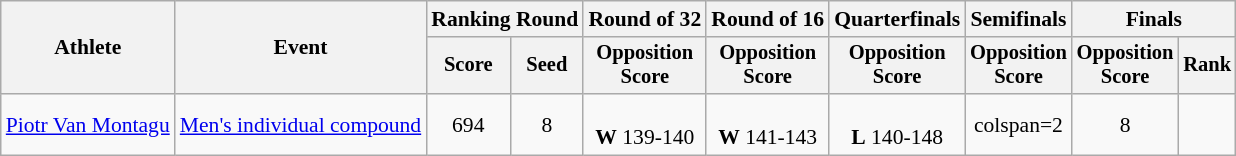<table class="wikitable" style="text-align: center; font-size:90%">
<tr>
<th rowspan="2">Athlete</th>
<th rowspan="2">Event</th>
<th colspan="2">Ranking Round</th>
<th>Round of 32</th>
<th>Round of 16</th>
<th>Quarterfinals</th>
<th>Semifinals</th>
<th colspan="2">Finals</th>
</tr>
<tr style="font-size:95%">
<th>Score</th>
<th>Seed</th>
<th>Opposition<br>Score</th>
<th>Opposition<br>Score</th>
<th>Opposition<br>Score</th>
<th>Opposition<br>Score</th>
<th>Opposition<br>Score</th>
<th>Rank</th>
</tr>
<tr>
<td align=left><a href='#'>Piotr Van Montagu</a></td>
<td align=left><a href='#'>Men's individual compound</a></td>
<td>694</td>
<td>8</td>
<td align=center><br><strong>W</strong> 139-140</td>
<td align=center><br><strong>W</strong> 141-143</td>
<td align=center><br><strong>L</strong> 140-148</td>
<td>colspan=2 </td>
<td>8</td>
</tr>
</table>
